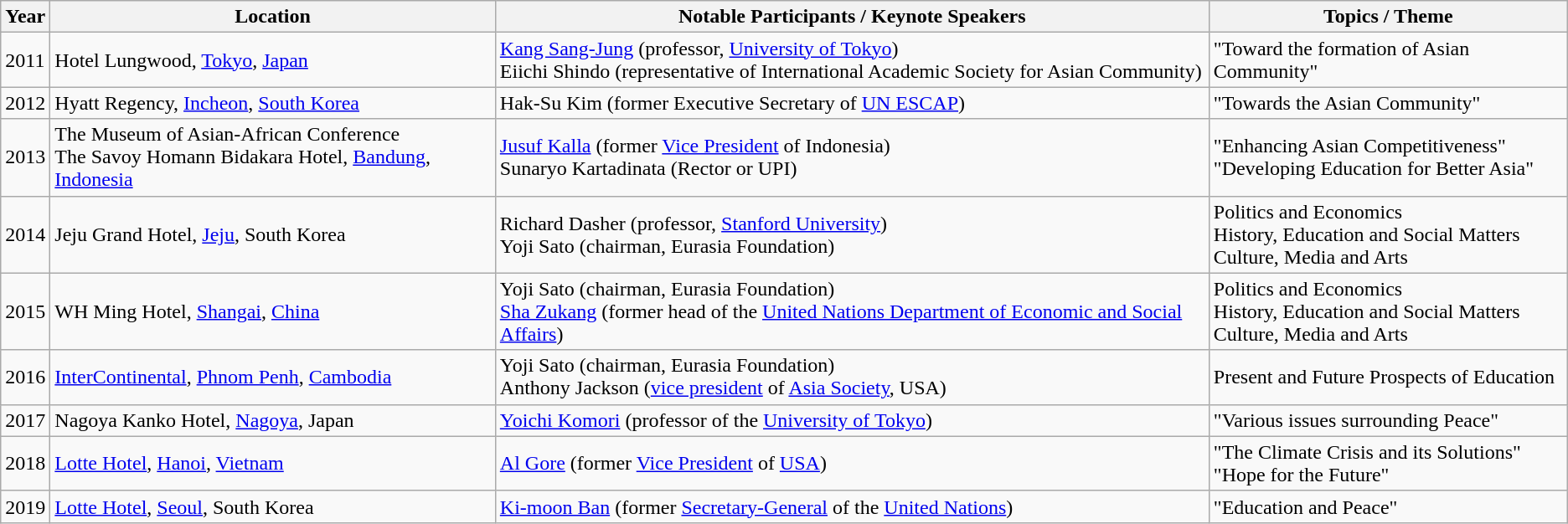<table class="wikitable sortable">
<tr>
<th>Year</th>
<th>Location</th>
<th>Notable Participants / Keynote Speakers</th>
<th>Topics / Theme</th>
</tr>
<tr>
<td>2011</td>
<td>Hotel Lungwood, <a href='#'>Tokyo</a>, <a href='#'>Japan</a></td>
<td><a href='#'>Kang Sang-Jung</a> (professor, <a href='#'>University of Tokyo</a>)<br>Eiichi Shindo (representative of International Academic Society for Asian Community)</td>
<td>"Toward the formation of Asian Community"</td>
</tr>
<tr>
<td>2012</td>
<td>Hyatt Regency, <a href='#'>Incheon</a>, <a href='#'>South Korea</a></td>
<td>Hak-Su Kim (former Executive Secretary of <a href='#'>UN ESCAP</a>)</td>
<td>"Towards the Asian Community"</td>
</tr>
<tr>
<td>2013</td>
<td>The Museum of Asian-African Conference<br>The Savoy Homann Bidakara Hotel, <a href='#'>Bandung</a>, <a href='#'>Indonesia</a></td>
<td><a href='#'>Jusuf Kalla</a> (former <a href='#'>Vice President</a> of Indonesia)<br>Sunaryo Kartadinata (Rector or UPI)</td>
<td>"Enhancing Asian Competitiveness"<br>"Developing Education for Better Asia"</td>
</tr>
<tr>
<td>2014</td>
<td>Jeju Grand Hotel, <a href='#'>Jeju</a>, South Korea</td>
<td>Richard Dasher (professor, <a href='#'>Stanford University</a>)<br>Yoji Sato (chairman, Eurasia Foundation)</td>
<td>Politics and Economics<br>History, Education and Social Matters<br>Culture, Media and Arts</td>
</tr>
<tr>
<td>2015</td>
<td>WH Ming Hotel, <a href='#'>Shangai</a>, <a href='#'>China</a></td>
<td>Yoji Sato (chairman, Eurasia Foundation)<br><a href='#'>Sha Zukang</a> (former head of the <a href='#'>United Nations Department of Economic and Social Affairs</a>)</td>
<td>Politics and Economics<br>History, Education and Social Matters<br>Culture, Media and Arts</td>
</tr>
<tr>
<td>2016</td>
<td><a href='#'>InterContinental</a>, <a href='#'>Phnom Penh</a>, <a href='#'>Cambodia</a></td>
<td>Yoji Sato (chairman, Eurasia Foundation)<br>Anthony Jackson (<a href='#'>vice president</a> of <a href='#'>Asia Society</a>, USA)</td>
<td>Present and Future Prospects of Education</td>
</tr>
<tr>
<td>2017</td>
<td>Nagoya Kanko Hotel, <a href='#'>Nagoya</a>, Japan</td>
<td><a href='#'>Yoichi Komori</a> (professor of the <a href='#'>University of Tokyo</a>)</td>
<td>"Various issues surrounding Peace"</td>
</tr>
<tr>
<td>2018</td>
<td><a href='#'>Lotte Hotel</a>, <a href='#'>Hanoi</a>, <a href='#'>Vietnam</a></td>
<td><a href='#'>Al Gore</a> (former <a href='#'>Vice President</a> of <a href='#'>USA</a>)</td>
<td>"The Climate Crisis and its Solutions"<br>"Hope for the Future"</td>
</tr>
<tr>
<td>2019</td>
<td><a href='#'>Lotte Hotel</a>, <a href='#'>Seoul</a>, South Korea</td>
<td><a href='#'>Ki-moon Ban</a> (former <a href='#'>Secretary-General</a> of the <a href='#'>United Nations</a>)</td>
<td>"Education and Peace"</td>
</tr>
</table>
